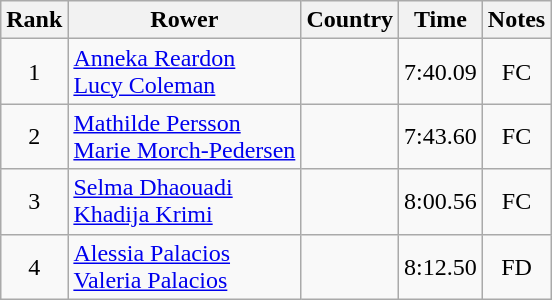<table class="wikitable" style="text-align:center">
<tr>
<th>Rank</th>
<th>Rower</th>
<th>Country</th>
<th>Time</th>
<th>Notes</th>
</tr>
<tr>
<td>1</td>
<td align="left"><a href='#'>Anneka Reardon</a><br><a href='#'>Lucy Coleman </a></td>
<td align="left"></td>
<td>7:40.09</td>
<td>FC</td>
</tr>
<tr>
<td>2</td>
<td align="left"><a href='#'>Mathilde Persson</a><br><a href='#'>Marie Morch-Pedersen</a></td>
<td align="left"></td>
<td>7:43.60</td>
<td>FC</td>
</tr>
<tr>
<td>3</td>
<td align="left"><a href='#'>Selma Dhaouadi</a><br><a href='#'>Khadija Krimi</a></td>
<td align="left"></td>
<td>8:00.56</td>
<td>FC</td>
</tr>
<tr>
<td>4</td>
<td align="left"><a href='#'>Alessia Palacios</a><br><a href='#'>Valeria Palacios</a></td>
<td align="left"></td>
<td>8:12.50</td>
<td>FD</td>
</tr>
</table>
